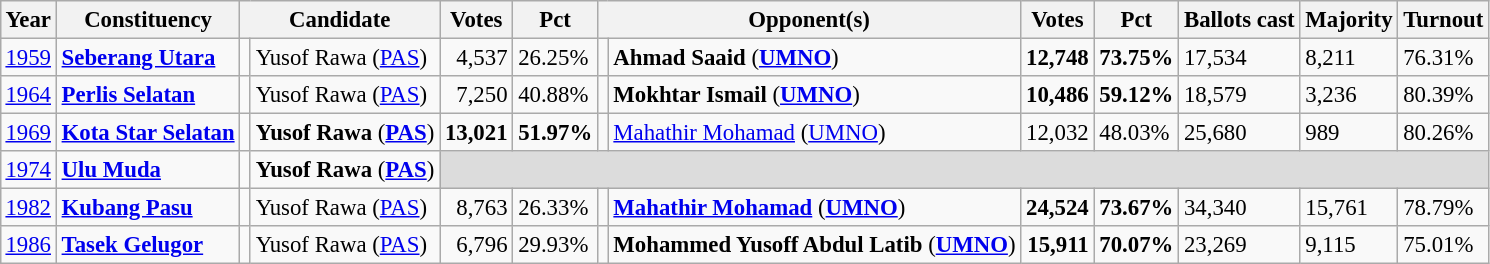<table class="wikitable" style="margin:0.5em ; font-size:95%">
<tr>
<th>Year</th>
<th>Constituency</th>
<th colspan=2>Candidate</th>
<th>Votes</th>
<th>Pct</th>
<th colspan=2>Opponent(s)</th>
<th>Votes</th>
<th>Pct</th>
<th>Ballots cast</th>
<th>Majority</th>
<th>Turnout</th>
</tr>
<tr>
<td><a href='#'>1959</a></td>
<td><strong><a href='#'>Seberang Utara</a></strong></td>
<td></td>
<td>Yusof Rawa (<a href='#'>PAS</a>)</td>
<td align="right">4,537</td>
<td>26.25%</td>
<td></td>
<td><strong>Ahmad Saaid</strong> (<a href='#'><strong>UMNO</strong></a>)</td>
<td align="right"><strong>12,748</strong></td>
<td><strong>73.75%</strong></td>
<td>17,534</td>
<td>8,211</td>
<td>76.31%</td>
</tr>
<tr>
<td><a href='#'>1964</a></td>
<td><strong><a href='#'>Perlis Selatan</a></strong></td>
<td></td>
<td>Yusof Rawa (<a href='#'>PAS</a>)</td>
<td align="right">7,250</td>
<td>40.88%</td>
<td></td>
<td><strong>Mokhtar Ismail</strong> (<a href='#'><strong>UMNO</strong></a>)</td>
<td align="right"><strong>10,486</strong></td>
<td><strong>59.12%</strong></td>
<td>18,579</td>
<td>3,236</td>
<td>80.39%</td>
</tr>
<tr>
<td><a href='#'>1969</a></td>
<td><strong><a href='#'>Kota Star Selatan</a></strong></td>
<td></td>
<td><strong>Yusof Rawa</strong> (<a href='#'><strong>PAS</strong></a>)</td>
<td align="right"><strong>13,021</strong></td>
<td><strong>51.97%</strong></td>
<td></td>
<td><a href='#'>Mahathir Mohamad</a> (<a href='#'>UMNO</a>)</td>
<td align="right">12,032</td>
<td>48.03%</td>
<td>25,680</td>
<td>989</td>
<td>80.26%</td>
</tr>
<tr>
<td><a href='#'>1974</a></td>
<td><strong><a href='#'>Ulu Muda</a></strong></td>
<td></td>
<td><strong>Yusof Rawa</strong> (<a href='#'><strong>PAS</strong></a>)</td>
<td colspan="9" bgcolor="dcdcdc"></td>
</tr>
<tr>
<td><a href='#'>1982</a></td>
<td><strong><a href='#'>Kubang Pasu</a></strong></td>
<td></td>
<td>Yusof Rawa (<a href='#'>PAS</a>)</td>
<td align="right">8,763</td>
<td>26.33%</td>
<td></td>
<td><strong><a href='#'>Mahathir Mohamad</a></strong> (<a href='#'><strong>UMNO</strong></a>)</td>
<td align="right"><strong>24,524</strong></td>
<td><strong>73.67%</strong></td>
<td>34,340</td>
<td>15,761</td>
<td>78.79%</td>
</tr>
<tr>
<td><a href='#'>1986</a></td>
<td><strong><a href='#'>Tasek Gelugor</a></strong></td>
<td></td>
<td>Yusof Rawa (<a href='#'>PAS</a>)</td>
<td align="right">6,796</td>
<td>29.93%</td>
<td></td>
<td><strong>Mohammed Yusoff Abdul Latib</strong> (<a href='#'><strong>UMNO</strong></a>)</td>
<td align="right"><strong>15,911</strong></td>
<td><strong>70.07%</strong></td>
<td>23,269</td>
<td>9,115</td>
<td>75.01%</td>
</tr>
</table>
